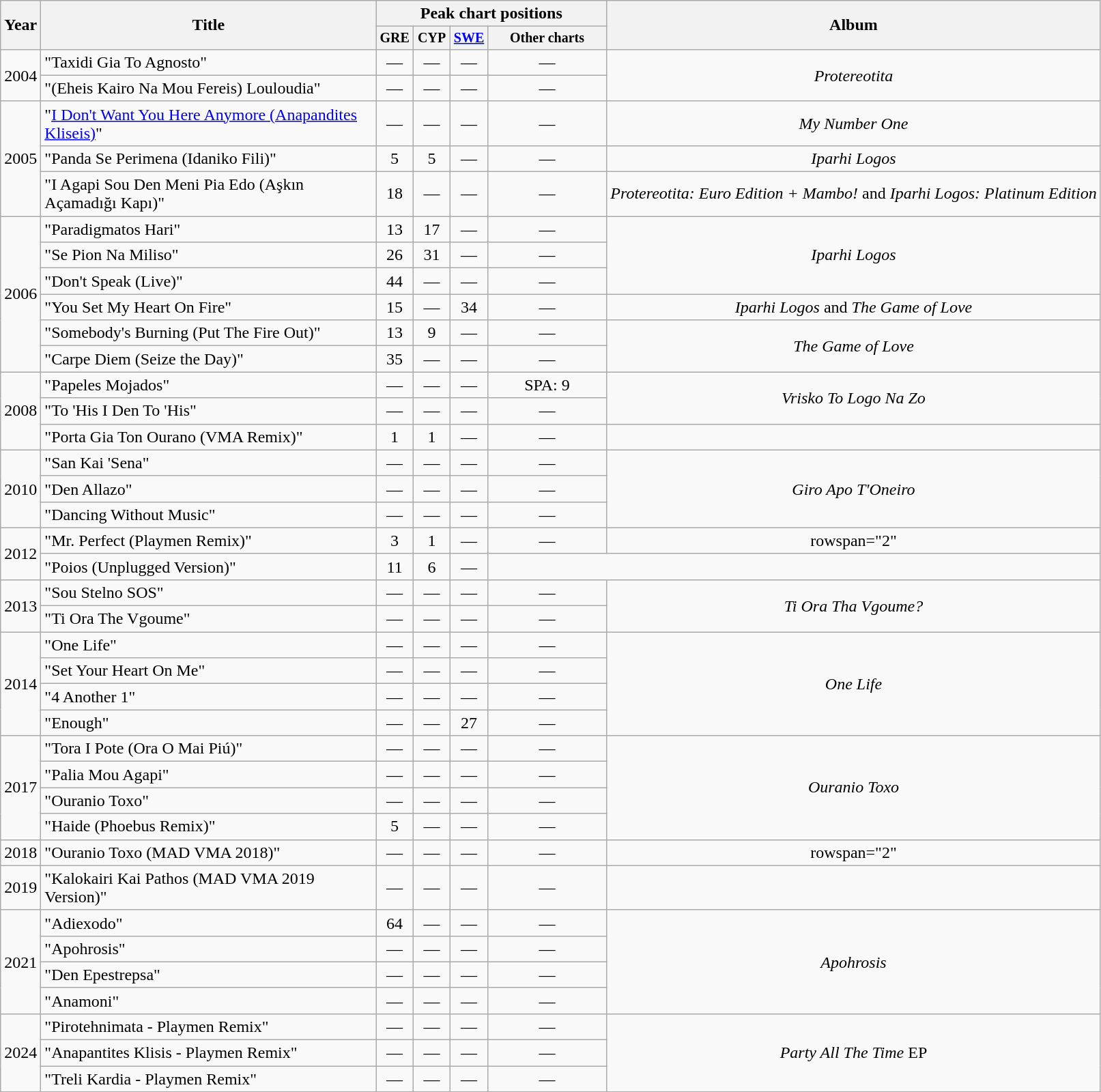<table class="wikitable" style="text-align:center;">
<tr>
<th rowspan="2">Year</th>
<th scope="col" rowspan="2" style="width:20em;">Title</th>
<th colspan="4">Peak chart positions</th>
<th rowspan="2">Album</th>
</tr>
<tr style="font-size:smaller">
<th width="30">GRE</th>
<th width="30">CYP</th>
<th width="30"><a href='#'>SWE</a> <br></th>
<th width="110">Other charts</th>
</tr>
<tr>
<td rowspan="2">2004</td>
<td align="left">"Taxidi Gia To Agnosto"</td>
<td>—</td>
<td>—</td>
<td>—</td>
<td>—</td>
<td rowspan="2"><em>Protereotita</em></td>
</tr>
<tr>
<td align="left">"(Eheis Kairo Na Mou Fereis) Louloudia"</td>
<td>—</td>
<td>—</td>
<td>—</td>
<td>—</td>
</tr>
<tr>
<td rowspan="3">2005</td>
<td align="left">"<a href='#'>I Don't Want You Here Anymore (Anapandites Kliseis)</a>"</td>
<td>—</td>
<td>—</td>
<td>—</td>
<td>—</td>
<td><em>My Number One</em></td>
</tr>
<tr>
<td align="left">"Panda Se Perimena (Idaniko Fili)"</td>
<td>5</td>
<td>5</td>
<td>—</td>
<td>—</td>
<td><em>Iparhi Logos</em></td>
</tr>
<tr>
<td align="left">"I Agapi Sou Den Meni Pia Edo (Aşkın Açamadığı Kapı)"</td>
<td>18</td>
<td>—</td>
<td>—</td>
<td>—</td>
<td><em>Protereotita: Euro Edition + Mambo!</em> and <em>Iparhi Logos: Platinum Edition</em></td>
</tr>
<tr>
<td rowspan="6">2006</td>
<td align="left">"Paradigmatos Hari"</td>
<td>13</td>
<td>17</td>
<td>—</td>
<td>—</td>
<td rowspan="3"><em>Iparhi Logos</em></td>
</tr>
<tr>
<td align="left">"Se Pion Na Miliso"</td>
<td>26</td>
<td>31</td>
<td>—</td>
<td>—</td>
</tr>
<tr>
<td align="left">"Don't Speak (Live)"</td>
<td>44</td>
<td>—</td>
<td>—</td>
<td>—</td>
</tr>
<tr>
<td align="left">"You Set My Heart On Fire"</td>
<td>15</td>
<td>—</td>
<td>34</td>
<td>—</td>
<td><em>Iparhi Logos</em> and <em>The Game of Love</em></td>
</tr>
<tr>
<td align="left">"Somebody's Burning (Put The Fire Out)"</td>
<td>13</td>
<td>9</td>
<td>—</td>
<td>—</td>
<td rowspan="2"><em>The Game of Love</em></td>
</tr>
<tr>
<td align="left">"Carpe Diem (Seize the Day)"</td>
<td>35</td>
<td>—</td>
<td>—</td>
<td>—</td>
</tr>
<tr>
<td rowspan="3">2008</td>
<td align="left">"Papeles Mojados" <br></td>
<td>—</td>
<td>—</td>
<td>—</td>
<td>SPA: 9</td>
<td rowspan="2"><em>Vrisko To Logo Na Zo</em></td>
</tr>
<tr>
<td align="left">"To 'His I Den To 'His"</td>
<td>—</td>
<td>—</td>
<td>—</td>
<td>—</td>
</tr>
<tr>
<td align="left">"Porta Gia Ton Ourano (VMA Remix)"</td>
<td>1</td>
<td>1</td>
<td>—</td>
<td>—</td>
<td></td>
</tr>
<tr>
<td rowspan="3">2010</td>
<td align="left">"San Kai 'Sena"</td>
<td>—</td>
<td>—</td>
<td>—</td>
<td>—</td>
<td rowspan="3"><em>Giro Apo T'Oneiro</em></td>
</tr>
<tr>
<td align="left">"Den Allazo"</td>
<td>—</td>
<td>—</td>
<td>—</td>
<td>—</td>
</tr>
<tr>
<td align="left">"Dancing Without Music"</td>
<td>—</td>
<td>—</td>
<td>—</td>
<td>—</td>
</tr>
<tr>
<td rowspan="2">2012</td>
<td align="left">"Mr. Perfect (Playmen Remix)"</td>
<td>3</td>
<td>1</td>
<td>—</td>
<td>—</td>
<td>rowspan="2" </td>
</tr>
<tr>
<td align="left">"Poios (Unplugged Version)"</td>
<td>11</td>
<td>6</td>
<td>—</td>
</tr>
<tr>
<td rowspan="2">2013</td>
<td align="left">"Sou Stelno SOS"</td>
<td>—</td>
<td>—</td>
<td>—</td>
<td>—</td>
<td rowspan="2"><em>Ti Ora Tha Vgoume?</em></td>
</tr>
<tr>
<td align="left">"Ti Ora The Vgoume"</td>
<td>—</td>
<td>—</td>
<td>—</td>
<td>—</td>
</tr>
<tr>
<td rowspan="4">2014</td>
<td align="left">"One Life"</td>
<td>—</td>
<td>—</td>
<td>—</td>
<td>—</td>
<td rowspan="4"><em>One Life</em></td>
</tr>
<tr>
<td align="left">"Set Your Heart On Me"</td>
<td>—</td>
<td>—</td>
<td>—</td>
<td>—</td>
</tr>
<tr>
<td align="left">"4 Another 1"</td>
<td>—</td>
<td>—</td>
<td>—</td>
<td>—</td>
</tr>
<tr>
<td align="left">"Enough" <br></td>
<td>—</td>
<td>—</td>
<td>27</td>
<td>—</td>
</tr>
<tr>
<td rowspan="4">2017</td>
<td align="left">"Tora I Pote (Ora O Mai Piú)" <br></td>
<td>—</td>
<td>—</td>
<td>—</td>
<td>—</td>
<td rowspan="4"><em>Ouranio Toxo</em></td>
</tr>
<tr>
<td align="left">"Palia Mou Agapi" <br></td>
<td>—</td>
<td>—</td>
<td>—</td>
<td>—</td>
</tr>
<tr>
<td align="left">"Ouranio Toxo" <br></td>
<td>—</td>
<td>—</td>
<td>—</td>
<td>—</td>
</tr>
<tr>
<td align="left">"Haide (Phoebus Remix)"</td>
<td>5</td>
<td>—</td>
<td>—</td>
<td>—</td>
</tr>
<tr>
<td>2018</td>
<td align="left">"Ouranio Toxo (MAD VMA 2018)" <br></td>
<td>—</td>
<td>—</td>
<td>—</td>
<td>—</td>
<td>rowspan="2" </td>
</tr>
<tr>
<td>2019</td>
<td align="left">"Kalokairi Kai Pathos (MAD VMA 2019 Version)" <br></td>
<td>—</td>
<td>—</td>
<td>—</td>
<td>—</td>
</tr>
<tr>
<td rowspan="4">2021</td>
<td align="left">"Adiexodo"</td>
<td>64</td>
<td>—</td>
<td>—</td>
<td>—</td>
<td rowspan="4"><em>Apohrosis</em></td>
</tr>
<tr>
<td align="left">"Apohrosis"</td>
<td>—</td>
<td>—</td>
<td>—</td>
<td>—</td>
</tr>
<tr>
<td align="left">"Den Epestrepsa"</td>
<td>—</td>
<td>—</td>
<td>—</td>
<td>—</td>
</tr>
<tr>
<td align="left">"Anamoni"</td>
<td>—</td>
<td>—</td>
<td>—</td>
<td>—</td>
</tr>
<tr>
<td rowspan="3">2024</td>
<td align="left">"Pirotehnimata - Playmen Remix"</td>
<td>—</td>
<td>—</td>
<td>—</td>
<td>—</td>
<td rowspan="3"><em>Party All The Time</em> EP</td>
</tr>
<tr>
<td align="left">"Anapantites Klisis - Playmen Remix"</td>
<td>—</td>
<td>—</td>
<td>—</td>
<td>—</td>
</tr>
<tr>
<td align="left">"Treli Kardia - Playmen Remix"</td>
<td>—</td>
<td>—</td>
<td>—</td>
<td>—</td>
</tr>
<tr>
</tr>
</table>
